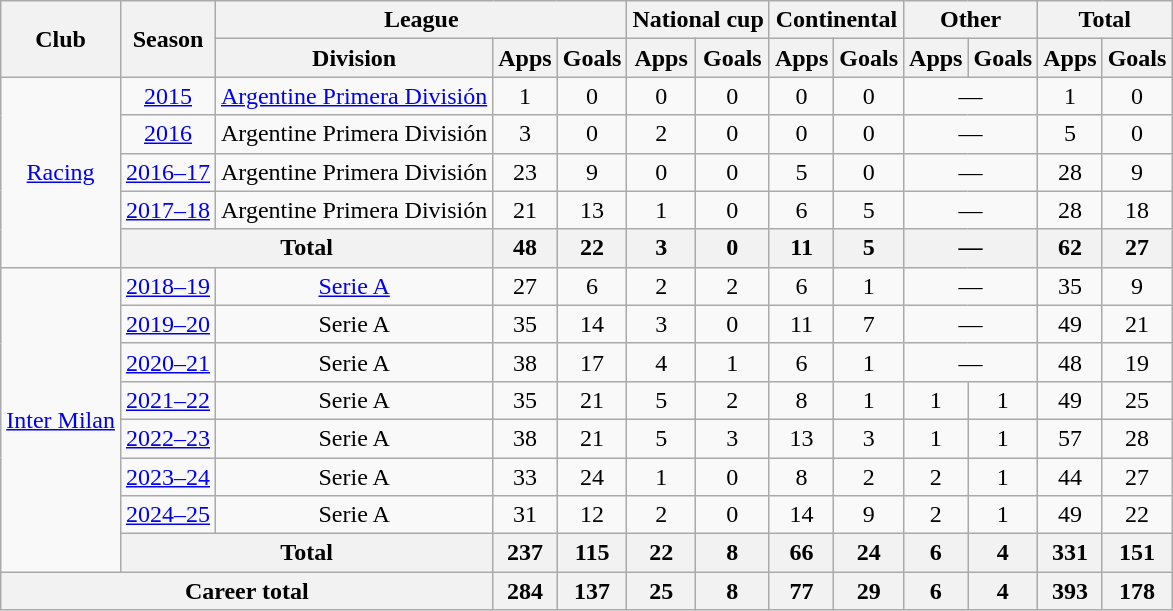<table class="wikitable" style="text-align:center">
<tr>
<th rowspan="2">Club</th>
<th rowspan="2">Season</th>
<th colspan="3">League</th>
<th colspan="2">National cup</th>
<th colspan="2">Continental</th>
<th colspan="2">Other</th>
<th colspan="2">Total</th>
</tr>
<tr>
<th>Division</th>
<th>Apps</th>
<th>Goals</th>
<th>Apps</th>
<th>Goals</th>
<th>Apps</th>
<th>Goals</th>
<th>Apps</th>
<th>Goals</th>
<th>Apps</th>
<th>Goals</th>
</tr>
<tr>
<td rowspan="5"><a href='#'>Racing</a></td>
<td><a href='#'>2015</a></td>
<td><a href='#'>Argentine Primera División</a></td>
<td>1</td>
<td>0</td>
<td>0</td>
<td>0</td>
<td>0</td>
<td>0</td>
<td colspan="2">—</td>
<td>1</td>
<td>0</td>
</tr>
<tr>
<td><a href='#'>2016</a></td>
<td>Argentine Primera División</td>
<td>3</td>
<td>0</td>
<td>2</td>
<td>0</td>
<td>0</td>
<td>0</td>
<td colspan="2">—</td>
<td>5</td>
<td>0</td>
</tr>
<tr>
<td><a href='#'>2016–17</a></td>
<td>Argentine Primera División</td>
<td>23</td>
<td>9</td>
<td>0</td>
<td>0</td>
<td>5</td>
<td>0</td>
<td colspan="2">—</td>
<td>28</td>
<td>9</td>
</tr>
<tr>
<td><a href='#'>2017–18</a></td>
<td>Argentine Primera División</td>
<td>21</td>
<td>13</td>
<td>1</td>
<td>0</td>
<td>6</td>
<td>5</td>
<td colspan="2">—</td>
<td>28</td>
<td>18</td>
</tr>
<tr>
<th colspan="2">Total</th>
<th>48</th>
<th>22</th>
<th>3</th>
<th>0</th>
<th>11</th>
<th>5</th>
<th colspan="2">—</th>
<th>62</th>
<th>27</th>
</tr>
<tr>
<td rowspan="8"><a href='#'>Inter Milan</a></td>
<td><a href='#'>2018–19</a></td>
<td><a href='#'>Serie A</a></td>
<td>27</td>
<td>6</td>
<td>2</td>
<td>2</td>
<td>6</td>
<td>1</td>
<td colspan="2">—</td>
<td>35</td>
<td>9</td>
</tr>
<tr>
<td><a href='#'>2019–20</a></td>
<td>Serie A</td>
<td>35</td>
<td>14</td>
<td>3</td>
<td>0</td>
<td>11</td>
<td>7</td>
<td colspan="2">—</td>
<td>49</td>
<td>21</td>
</tr>
<tr>
<td><a href='#'>2020–21</a></td>
<td>Serie A</td>
<td>38</td>
<td>17</td>
<td>4</td>
<td>1</td>
<td>6</td>
<td>1</td>
<td colspan="2">—</td>
<td>48</td>
<td>19</td>
</tr>
<tr>
<td><a href='#'>2021–22</a></td>
<td>Serie A</td>
<td>35</td>
<td>21</td>
<td>5</td>
<td>2</td>
<td>8</td>
<td>1</td>
<td>1</td>
<td>1</td>
<td>49</td>
<td>25</td>
</tr>
<tr>
<td><a href='#'>2022–23</a></td>
<td>Serie A</td>
<td>38</td>
<td>21</td>
<td>5</td>
<td>3</td>
<td>13</td>
<td>3</td>
<td>1</td>
<td>1</td>
<td>57</td>
<td>28</td>
</tr>
<tr>
<td><a href='#'>2023–24</a></td>
<td>Serie A</td>
<td>33</td>
<td>24</td>
<td>1</td>
<td>0</td>
<td>8</td>
<td>2</td>
<td>2</td>
<td>1</td>
<td>44</td>
<td>27</td>
</tr>
<tr>
<td><a href='#'>2024–25</a></td>
<td>Serie A</td>
<td>31</td>
<td>12</td>
<td>2</td>
<td>0</td>
<td>14</td>
<td>9</td>
<td>2</td>
<td>1</td>
<td>49</td>
<td>22</td>
</tr>
<tr>
<th colspan="2">Total</th>
<th>237</th>
<th>115</th>
<th>22</th>
<th>8</th>
<th>66</th>
<th>24</th>
<th>6</th>
<th>4</th>
<th>331</th>
<th>151</th>
</tr>
<tr>
<th colspan="3">Career total</th>
<th>284</th>
<th>137</th>
<th>25</th>
<th>8</th>
<th>77</th>
<th>29</th>
<th>6</th>
<th>4</th>
<th>393</th>
<th>178</th>
</tr>
</table>
